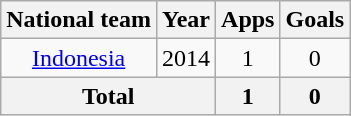<table class="wikitable" style="text-align:center">
<tr>
<th>National team</th>
<th>Year</th>
<th>Apps</th>
<th>Goals</th>
</tr>
<tr>
<td><a href='#'>Indonesia</a></td>
<td>2014</td>
<td>1</td>
<td>0</td>
</tr>
<tr>
<th colspan=2>Total</th>
<th>1</th>
<th>0</th>
</tr>
</table>
